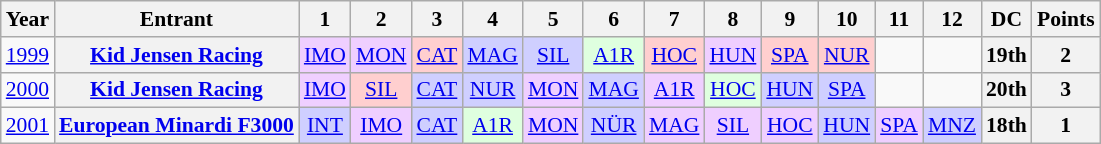<table class="wikitable" style="text-align:center; font-size:90%">
<tr>
<th>Year</th>
<th>Entrant</th>
<th>1</th>
<th>2</th>
<th>3</th>
<th>4</th>
<th>5</th>
<th>6</th>
<th>7</th>
<th>8</th>
<th>9</th>
<th>10</th>
<th>11</th>
<th>12</th>
<th>DC</th>
<th>Points</th>
</tr>
<tr>
<td><a href='#'>1999</a></td>
<th><a href='#'>Kid Jensen Racing</a></th>
<td style="background:#EFCFFF;"><a href='#'>IMO</a><br></td>
<td style="background:#EFCFFF;"><a href='#'>MON</a><br></td>
<td style="background:#FFCFCF;"><a href='#'>CAT</a><br></td>
<td style="background:#CFCFFF;"><a href='#'>MAG</a><br></td>
<td style="background:#CFCFFF;"><a href='#'>SIL</a><br></td>
<td style="background:#DFFFDF;"><a href='#'>A1R</a><br></td>
<td style="background:#FFCFCF;"><a href='#'>HOC</a><br></td>
<td style="background:#EFCFFF;"><a href='#'>HUN</a><br></td>
<td style="background:#FFCFCF;"><a href='#'>SPA</a><br></td>
<td style="background:#FFCFCF;"><a href='#'>NUR</a><br></td>
<td></td>
<td></td>
<th>19th</th>
<th>2</th>
</tr>
<tr>
<td><a href='#'>2000</a></td>
<th><a href='#'>Kid Jensen Racing</a></th>
<td style="background:#EFCFFF;"><a href='#'>IMO</a><br></td>
<td style="background:#FFCFCF;"><a href='#'>SIL</a><br></td>
<td style="background:#CFCFFF;"><a href='#'>CAT</a><br></td>
<td style="background:#CFCFFF;"><a href='#'>NUR</a><br></td>
<td style="background:#EFCFFF;"><a href='#'>MON</a><br></td>
<td style="background:#CFCFFF;"><a href='#'>MAG</a><br></td>
<td style="background:#EFCFFF;"><a href='#'>A1R</a><br></td>
<td style="background:#DFFFDF;"><a href='#'>HOC</a><br></td>
<td style="background:#CFCFFF;"><a href='#'>HUN</a><br></td>
<td style="background:#CFCFFF;"><a href='#'>SPA</a><br></td>
<td></td>
<td></td>
<th>20th</th>
<th>3</th>
</tr>
<tr>
<td><a href='#'>2001</a></td>
<th><a href='#'>European Minardi F3000</a></th>
<td style="background:#CFCFFF;"><a href='#'>INT</a><br></td>
<td style="background:#EFCFFF;"><a href='#'>IMO</a><br></td>
<td style="background:#CFCFFF;"><a href='#'>CAT</a><br></td>
<td style="background:#DFFFDF;"><a href='#'>A1R</a><br></td>
<td style="background:#EFCFFF;"><a href='#'>MON</a><br></td>
<td style="background:#CFCFFF;"><a href='#'>NÜR</a><br></td>
<td style="background:#EFCFFF;"><a href='#'>MAG</a><br></td>
<td style="background:#EFCFFF;"><a href='#'>SIL</a><br></td>
<td style="background:#EFCFFF;"><a href='#'>HOC</a><br></td>
<td style="background:#CFCFFF;"><a href='#'>HUN</a><br></td>
<td style="background:#EFCFFF;"><a href='#'>SPA</a><br></td>
<td style="background:#CFCFFF;"><a href='#'>MNZ</a><br></td>
<th>18th</th>
<th>1</th>
</tr>
</table>
